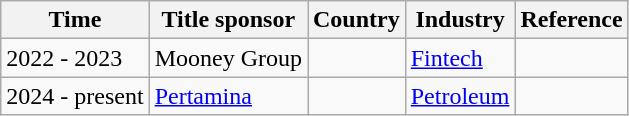<table class="wikitable">
<tr>
<th>Time</th>
<th>Title sponsor</th>
<th>Country</th>
<th>Industry</th>
<th>Reference</th>
</tr>
<tr>
<td>2022 - 2023</td>
<td>Mooney Group</td>
<td></td>
<td><a href='#'>Fintech</a></td>
<td></td>
</tr>
<tr>
<td>2024 - present</td>
<td><a href='#'>Pertamina</a></td>
<td></td>
<td><a href='#'>Petroleum</a></td>
<td></td>
</tr>
</table>
